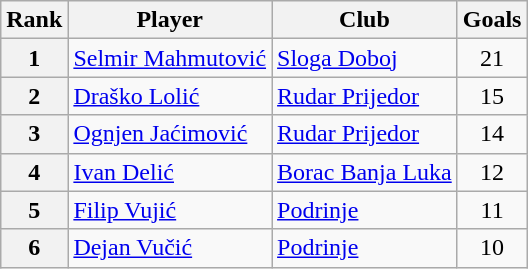<table class="wikitable" style="text-align:center">
<tr>
<th>Rank</th>
<th>Player</th>
<th>Club</th>
<th>Goals</th>
</tr>
<tr>
<th>1</th>
<td align="left"> <a href='#'>Selmir Mahmutović</a></td>
<td align="left"><a href='#'>Sloga Doboj</a></td>
<td>21</td>
</tr>
<tr>
<th>2</th>
<td align="left"> <a href='#'>Draško Lolić</a></td>
<td align="left"><a href='#'>Rudar Prijedor</a></td>
<td>15</td>
</tr>
<tr>
<th>3</th>
<td align="left"> <a href='#'>Ognjen Jaćimović</a></td>
<td align="left"><a href='#'>Rudar Prijedor</a></td>
<td>14</td>
</tr>
<tr>
<th>4</th>
<td align="left"> <a href='#'>Ivan Delić</a></td>
<td align="left"><a href='#'>Borac Banja Luka</a></td>
<td>12</td>
</tr>
<tr>
<th>5</th>
<td align="left"> <a href='#'>Filip Vujić</a></td>
<td align="left"><a href='#'>Podrinje</a></td>
<td>11</td>
</tr>
<tr>
<th>6</th>
<td align="left"> <a href='#'>Dejan Vučić</a></td>
<td align="left"><a href='#'>Podrinje</a></td>
<td>10</td>
</tr>
</table>
